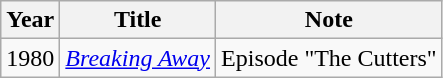<table class="wikitable">
<tr>
<th>Year</th>
<th>Title</th>
<th>Note</th>
</tr>
<tr>
<td>1980</td>
<td><em><a href='#'>Breaking Away</a></em></td>
<td>Episode "The Cutters"</td>
</tr>
</table>
